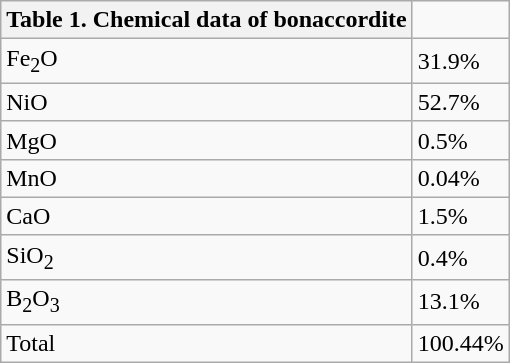<table class="wikitable">
<tr>
<th>Table 1. Chemical data of bonaccordite</th>
</tr>
<tr>
<td>Fe<sub>2</sub>O</td>
<td>31.9%</td>
</tr>
<tr>
<td>NiO</td>
<td>52.7%</td>
</tr>
<tr>
<td>MgO</td>
<td>0.5%</td>
</tr>
<tr>
<td>MnO</td>
<td>0.04%</td>
</tr>
<tr>
<td>CaO</td>
<td>1.5%</td>
</tr>
<tr>
<td>SiO<sub>2</sub></td>
<td>0.4%</td>
</tr>
<tr>
<td>B<sub>2</sub>O<sub>3</sub></td>
<td>13.1%</td>
</tr>
<tr>
<td>Total</td>
<td>100.44%</td>
</tr>
</table>
